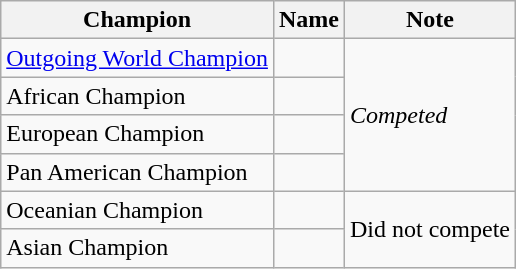<table class="wikitable">
<tr>
<th>Champion</th>
<th>Name</th>
<th>Note</th>
</tr>
<tr>
<td><a href='#'>Outgoing World Champion</a></td>
<td></td>
<td rowspan=4><em>Competed</em></td>
</tr>
<tr>
<td>African Champion</td>
<td></td>
</tr>
<tr>
<td>European Champion</td>
<td></td>
</tr>
<tr>
<td>Pan American Champion</td>
<td></td>
</tr>
<tr>
<td>Oceanian Champion</td>
<td></td>
<td rowspan=2>Did not compete</td>
</tr>
<tr>
<td>Asian Champion</td>
<td></td>
</tr>
</table>
